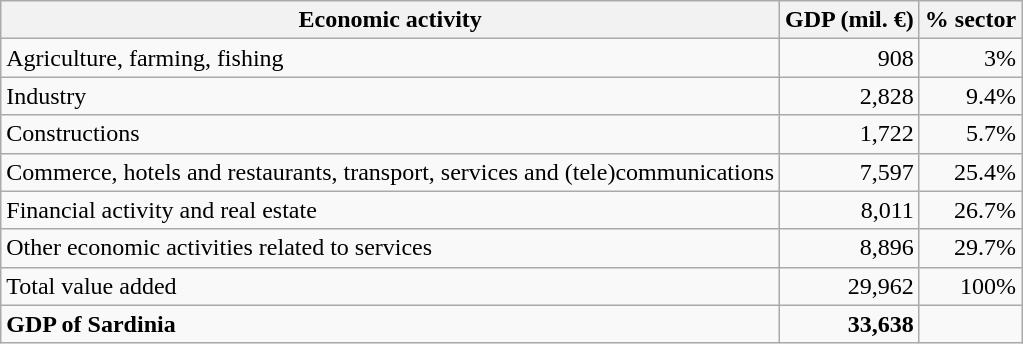<table class="wikitable" style="text-align:right">
<tr>
<th align=left><strong>Economic activity</strong></th>
<th><strong>GDP</strong> (mil. €)</th>
<th><strong>% sector<br></strong></th>
</tr>
<tr>
<td align=left>Agriculture, farming, fishing</td>
<td>908</td>
<td>3%</td>
</tr>
<tr>
<td align=left>Industry</td>
<td>2,828</td>
<td>9.4%</td>
</tr>
<tr>
<td align=left>Constructions</td>
<td>1,722</td>
<td>5.7%</td>
</tr>
<tr>
<td align=left>Commerce, hotels and restaurants, transport, services and (tele)communications</td>
<td>7,597</td>
<td>25.4%</td>
</tr>
<tr>
<td align=left>Financial activity and real estate</td>
<td>8,011</td>
<td>26.7%</td>
</tr>
<tr>
<td align=left>Other economic activities related to services</td>
<td>8,896</td>
<td>29.7%</td>
</tr>
<tr>
<td align=left>Total value added</td>
<td>29,962</td>
<td>100%</td>
</tr>
<tr>
<td align=left><strong>GDP of Sardinia</strong></td>
<td><strong>33,638</strong></td>
<td></td>
</tr>
</table>
